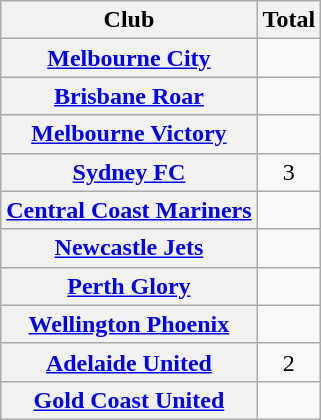<table class="sortable wikitable plainrowheaders">
<tr>
<th scope="col">Club</th>
<th scope="col">Total</th>
</tr>
<tr>
<th scope="row"><a href='#'>Melbourne City</a></th>
<td align=center></td>
</tr>
<tr>
<th scope="row"><a href='#'>Brisbane Roar</a></th>
<td align="center"></td>
</tr>
<tr>
<th scope="row"><a href='#'>Melbourne Victory</a></th>
<td align="center"></td>
</tr>
<tr>
<th scope="row"><a href='#'>Sydney FC</a></th>
<td align="center">3</td>
</tr>
<tr>
<th scope="row"><a href='#'>Central Coast Mariners</a></th>
<td align="center"></td>
</tr>
<tr>
<th scope="row"><a href='#'>Newcastle Jets</a></th>
<td align=center></td>
</tr>
<tr>
<th scope="row"><a href='#'>Perth Glory</a></th>
<td align=center></td>
</tr>
<tr>
<th scope="row"><a href='#'>Wellington Phoenix</a></th>
<td align=center></td>
</tr>
<tr>
<th scope="row"><a href='#'>Adelaide United</a></th>
<td align=center>2</td>
</tr>
<tr>
<th scope="row"><a href='#'>Gold Coast United</a></th>
<td align=center></td>
</tr>
</table>
